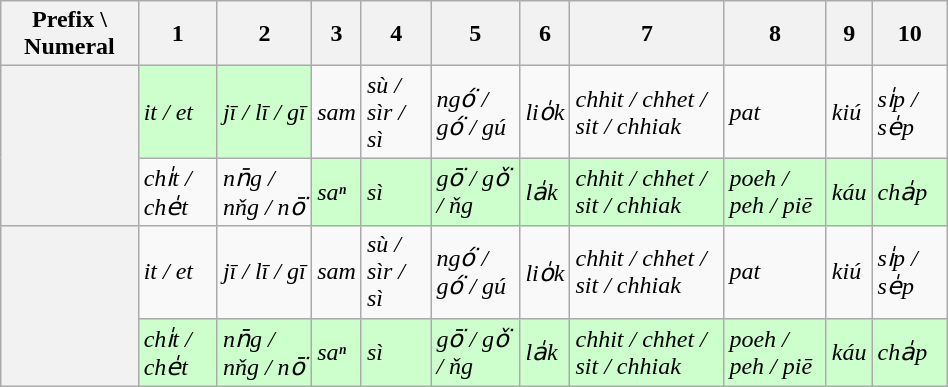<table class="wikitable" style="width:50%;" border="1">
<tr>
<th>Prefix \ Numeral</th>
<th>1</th>
<th>2</th>
<th>3</th>
<th>4</th>
<th>5</th>
<th>6</th>
<th>7</th>
<th>8</th>
<th>9</th>
<th>10</th>
</tr>
<tr>
<th rowspan=2></th>
<td style="background: #CFC;"><em>it / et</em></td>
<td style="background: #CFC;"><em>jī / lī / gī</em></td>
<td><em>sam</em></td>
<td><em>sù / sìr / sì</em></td>
<td><em>ngó͘ / gó͘ / gú</em></td>
<td><em>lio̍k</em></td>
<td><em>chhit / chhet / sit / chhiak</em></td>
<td><em>pat</em></td>
<td><em>kiú</em></td>
<td><em>si̍p / se̍p</em></td>
</tr>
<tr>
<td><em>chi̍t / che̍t</em></td>
<td><em>nn̄g / nňg / nō͘</em></td>
<td style="background: #CFC;"><em>saⁿ</em></td>
<td style="background: #CFC;"><em>sì</em></td>
<td style="background: #CFC;"><em>gō͘ / gǒ͘ / ňg</em></td>
<td style="background: #CFC;"><em>la̍k</em></td>
<td style="background: #CFC;"><em>chhit / chhet / sit / chhiak</em></td>
<td style="background: #CFC;"><em>poeh / peh / piē</em></td>
<td style="background: #CFC;"><em>káu</em></td>
<td style="background: #CFC;"><em>cha̍p</em></td>
</tr>
<tr>
<th rowspan=2></th>
<td><em>it / et</em></td>
<td><em>jī / lī / gī</em></td>
<td><em>sam</em></td>
<td><em>sù / sìr / sì</em></td>
<td><em>ngó͘ / gó͘ / gú</em></td>
<td><em>lio̍k</em></td>
<td><em>chhit / chhet / sit / chhiak</em></td>
<td><em>pat</em></td>
<td><em>kiú</em></td>
<td><em>si̍p / se̍p</em></td>
</tr>
<tr>
<td style="background: #CFC;"><em>chi̍t / che̍t</em></td>
<td style="background: #CFC;"><em>nn̄g / nňg / nō͘</em></td>
<td style="background: #CFC;"><em>saⁿ</em></td>
<td style="background: #CFC;"><em>sì</em></td>
<td style="background: #CFC;"><em>gō͘ / gǒ͘ / ňg</em></td>
<td style="background: #CFC;"><em>la̍k</em></td>
<td style="background: #CFC;"><em>chhit / chhet / sit / chhiak</em></td>
<td style="background: #CFC;"><em>poeh / peh / piē</em></td>
<td style="background: #CFC;"><em>káu</em></td>
<td style="background: #CFC;"><em>cha̍p</em></td>
</tr>
</table>
